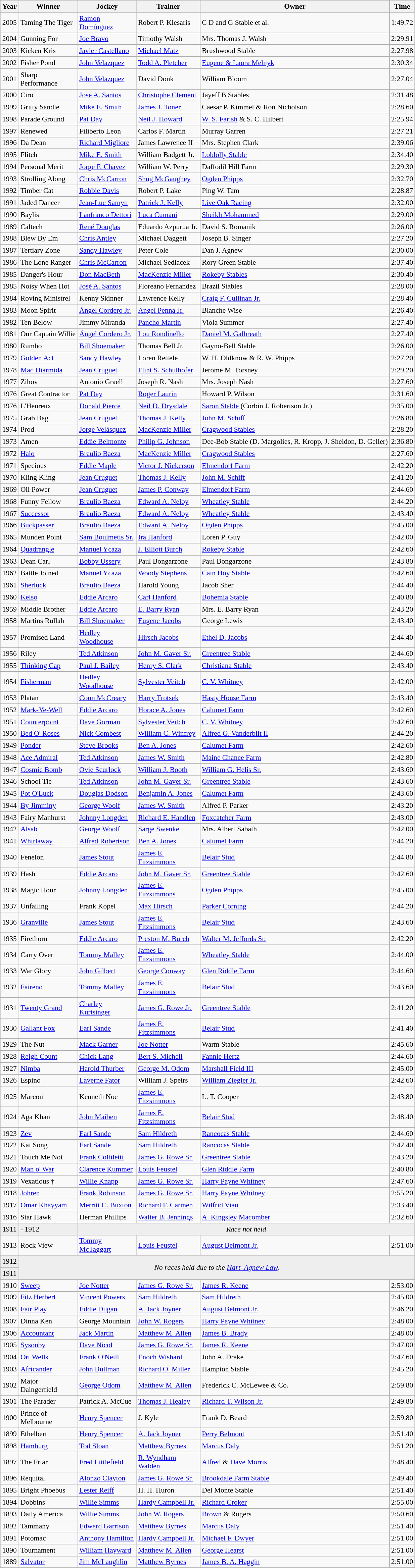<table class="wikitable sortable" style="font-size:90%">
<tr>
<th style="width:30px">Year<br></th>
<th style="width:110px">Winner<br></th>
<th style="width:110px">Jockey<br></th>
<th style="width:120px">Trainer<br></th>
<th>Owner<br></th>
<th style="width:25px">Time<br></th>
</tr>
<tr>
<td align=center>2005</td>
<td>Taming The Tiger</td>
<td><a href='#'>Ramon Domínguez</a></td>
<td>Robert P. Klesaris</td>
<td>C D and G Stable et al.</td>
<td>1:49.72</td>
</tr>
<tr>
<td align=center>2004</td>
<td>Gunning For</td>
<td><a href='#'>Joe Bravo</a></td>
<td>Timothy Walsh</td>
<td>Mrs. Thomas J. Walsh</td>
<td>2:29.91</td>
</tr>
<tr>
<td align=center>2003</td>
<td>Kicken Kris</td>
<td><a href='#'>Javier Castellano</a></td>
<td><a href='#'>Michael Matz</a></td>
<td>Brushwood Stable</td>
<td>2:27.98</td>
</tr>
<tr>
<td align=center>2002</td>
<td>Fisher Pond</td>
<td><a href='#'>John Velazquez</a></td>
<td><a href='#'>Todd A. Pletcher</a></td>
<td><a href='#'>Eugene & Laura Melnyk</a></td>
<td>2:30.34</td>
</tr>
<tr>
<td align=center>2001</td>
<td>Sharp Performance</td>
<td><a href='#'>John Velazquez</a></td>
<td>David Donk</td>
<td>William Bloom</td>
<td>2:27.04</td>
</tr>
<tr>
<td align=center>2000</td>
<td>Ciro</td>
<td><a href='#'>José A. Santos</a></td>
<td><a href='#'>Christophe Clement</a></td>
<td>Jayeff B Stables</td>
<td>2:31.48</td>
</tr>
<tr>
<td align=center>1999</td>
<td>Gritty Sandie</td>
<td><a href='#'>Mike E. Smith</a></td>
<td><a href='#'>James J. Toner</a></td>
<td>Caesar P. Kimmel & Ron Nicholson</td>
<td>2:28.60</td>
</tr>
<tr>
<td align=center>1998</td>
<td>Parade Ground</td>
<td><a href='#'>Pat Day</a></td>
<td><a href='#'>Neil J. Howard</a></td>
<td><a href='#'>W. S. Farish</a> & S. C. Hilbert</td>
<td>2:25.94</td>
</tr>
<tr>
<td align=center>1997</td>
<td>Renewed</td>
<td>Filiberto Leon</td>
<td>Carlos F. Martin</td>
<td>Murray Garren</td>
<td>2:27.21</td>
</tr>
<tr>
<td align=center>1996</td>
<td>Da Dean</td>
<td><a href='#'>Richard Migliore</a></td>
<td>James Lawrence II</td>
<td>Mrs. Stephen Clark</td>
<td>2:39.06</td>
</tr>
<tr>
<td align=center>1995</td>
<td>Flitch</td>
<td><a href='#'>Mike E. Smith</a></td>
<td>William Badgett Jr.</td>
<td><a href='#'>Loblolly Stable</a></td>
<td>2:34.40</td>
</tr>
<tr>
<td align=center>1994</td>
<td>Personal Merit</td>
<td><a href='#'>Jorge F. Chavez</a></td>
<td>William W. Perry</td>
<td>Daffodil Hill Farm</td>
<td>2:29.30</td>
</tr>
<tr>
<td align=center>1993</td>
<td>Strolling Along</td>
<td><a href='#'>Chris McCarron</a></td>
<td><a href='#'>Shug McGaughey</a></td>
<td><a href='#'>Ogden Phipps</a></td>
<td>2:32.70</td>
</tr>
<tr>
<td align=center>1992</td>
<td>Timber Cat</td>
<td><a href='#'>Robbie Davis</a></td>
<td>Robert P. Lake</td>
<td>Ping W. Tam</td>
<td>2:28.87</td>
</tr>
<tr>
<td align=center>1991</td>
<td>Jaded Dancer</td>
<td><a href='#'>Jean-Luc Samyn</a></td>
<td><a href='#'>Patrick J. Kelly</a></td>
<td><a href='#'>Live Oak Racing</a></td>
<td>2:32.00</td>
</tr>
<tr>
<td align=center>1990</td>
<td>Baylis</td>
<td><a href='#'>Lanfranco Dettori</a></td>
<td><a href='#'>Luca Cumani</a></td>
<td><a href='#'>Sheikh Mohammed</a></td>
<td>2:29.00</td>
</tr>
<tr>
<td align=center>1989</td>
<td>Caltech</td>
<td><a href='#'>René Douglas</a></td>
<td>Eduardo Azpurua Jr.</td>
<td>David S. Romanik</td>
<td>2:26.00</td>
</tr>
<tr>
<td align=center>1988</td>
<td>Blew By Em</td>
<td><a href='#'>Chris Antley</a></td>
<td>Michael Daggett</td>
<td>Joseph B. Singer</td>
<td>2:27.20</td>
</tr>
<tr>
<td align=center>1987</td>
<td>Tertiary Zone</td>
<td><a href='#'>Sandy Hawley</a></td>
<td>Peter Cole</td>
<td>Dan J. Agnew</td>
<td>2:30.00</td>
</tr>
<tr>
<td align=center>1986</td>
<td>The Lone Ranger</td>
<td><a href='#'>Chris McCarron</a></td>
<td>Michael Sedlacek</td>
<td>Rory Green Stable</td>
<td>2:37.40</td>
</tr>
<tr>
<td align=center>1985</td>
<td>Danger's Hour</td>
<td><a href='#'>Don MacBeth</a></td>
<td><a href='#'>MacKenzie Miller</a></td>
<td><a href='#'>Rokeby Stables</a></td>
<td>2:30.40</td>
</tr>
<tr>
<td align=center>1985</td>
<td>Noisy When Hot</td>
<td><a href='#'>José A. Santos</a></td>
<td>Floreano Fernandez</td>
<td>Brazil Stables</td>
<td>2:28.00</td>
</tr>
<tr>
<td align=center>1984</td>
<td>Roving Ministrel</td>
<td>Kenny Skinner</td>
<td>Lawrence Kelly</td>
<td><a href='#'>Craig F. Cullinan Jr.</a></td>
<td>2:28.40</td>
</tr>
<tr>
<td align=center>1983</td>
<td>Moon Spirit</td>
<td><a href='#'>Ángel Cordero Jr.</a></td>
<td><a href='#'>Angel Penna Jr.</a></td>
<td>Blanche Wise</td>
<td>2:26.40</td>
</tr>
<tr>
<td align=center>1982</td>
<td>Ten Below</td>
<td>Jimmy Miranda</td>
<td><a href='#'>Pancho Martin</a></td>
<td>Viola Summer</td>
<td>2:27.40</td>
</tr>
<tr>
<td align=center>1981</td>
<td>Our Captain Willie</td>
<td><a href='#'>Ángel Cordero Jr.</a></td>
<td><a href='#'>Lou Rondinello</a></td>
<td><a href='#'>Daniel M. Galbreath</a></td>
<td>2:27.40</td>
</tr>
<tr>
<td align=center>1980</td>
<td>Rumbo</td>
<td><a href='#'>Bill Shoemaker</a></td>
<td>Thomas Bell Jr.</td>
<td>Gayno-Bell Stable</td>
<td>2:26.00</td>
</tr>
<tr>
<td align=center>1979</td>
<td><a href='#'>Golden Act</a></td>
<td><a href='#'>Sandy Hawley</a></td>
<td>Loren Rettele</td>
<td>W. H. Oldknow & R. W. Phipps</td>
<td>2:27.20</td>
</tr>
<tr>
<td align=center>1978</td>
<td><a href='#'>Mac Diarmida</a></td>
<td><a href='#'>Jean Cruguet</a></td>
<td><a href='#'>Flint S. Schulhofer</a></td>
<td>Jerome M. Torsney</td>
<td>2:29.20</td>
</tr>
<tr>
<td align=center>1977</td>
<td>Zihov</td>
<td>Antonio Graell</td>
<td>Joseph R. Nash</td>
<td>Mrs. Joseph Nash</td>
<td>2:27.60</td>
</tr>
<tr>
<td align=center>1976</td>
<td>Great Contractor</td>
<td><a href='#'>Pat Day</a></td>
<td><a href='#'>Roger Laurin</a></td>
<td>Howard P. Wilson</td>
<td>2:31.60</td>
</tr>
<tr>
<td align=center>1976</td>
<td>L'Heureux</td>
<td><a href='#'>Donald Pierce</a></td>
<td><a href='#'>Neil D. Drysdale</a></td>
<td><a href='#'>Saron Stable</a> (Corbin J. Robertson Jr.)</td>
<td>2:35.00</td>
</tr>
<tr>
<td align=center>1975</td>
<td>Grab Bag</td>
<td><a href='#'>Jean Cruguet</a></td>
<td><a href='#'>Thomas J. Kelly</a></td>
<td><a href='#'>John M. Schiff</a></td>
<td>2:26.80</td>
</tr>
<tr>
<td align=center>1974</td>
<td>Prod</td>
<td><a href='#'>Jorge Velásquez</a></td>
<td><a href='#'>MacKenzie Miller</a></td>
<td><a href='#'>Cragwood Stables</a></td>
<td>2:28.20</td>
</tr>
<tr>
<td align=center>1973</td>
<td>Amen</td>
<td><a href='#'>Eddie Belmonte</a></td>
<td><a href='#'>Philip G. Johnson</a></td>
<td>Dee-Bob Stable (D. Margolies, R. Kropp, J. Sheldon, D. Geller)</td>
<td>2:36.80</td>
</tr>
<tr>
<td align=center>1972</td>
<td><a href='#'>Halo</a></td>
<td><a href='#'>Braulio Baeza</a></td>
<td><a href='#'>MacKenzie Miller</a></td>
<td><a href='#'>Cragwood Stables</a></td>
<td>2:27.60</td>
</tr>
<tr>
<td align=center>1971</td>
<td>Specious</td>
<td><a href='#'>Eddie Maple</a></td>
<td><a href='#'>Victor J. Nickerson</a></td>
<td><a href='#'>Elmendorf Farm</a></td>
<td>2:42.20</td>
</tr>
<tr>
<td align=center>1970</td>
<td>Kling Kling</td>
<td><a href='#'>Jean Cruguet</a></td>
<td><a href='#'>Thomas J. Kelly</a></td>
<td><a href='#'>John M. Schiff</a></td>
<td>2:41.20</td>
</tr>
<tr>
<td align=center>1969</td>
<td>Oil Power</td>
<td><a href='#'>Jean Cruguet</a></td>
<td><a href='#'>James P. Conway</a></td>
<td><a href='#'>Elmendorf Farm</a></td>
<td>2:44.60</td>
</tr>
<tr>
<td align=center>1968</td>
<td>Funny Fellow</td>
<td><a href='#'>Braulio Baeza</a></td>
<td><a href='#'>Edward A. Neloy</a></td>
<td><a href='#'>Wheatley Stable</a></td>
<td>2:44.20</td>
</tr>
<tr>
<td align=center>1967</td>
<td><a href='#'>Successor</a></td>
<td><a href='#'>Braulio Baeza</a></td>
<td><a href='#'>Edward A. Neloy</a></td>
<td><a href='#'>Wheatley Stable</a></td>
<td>2:43.40</td>
</tr>
<tr>
<td align=center>1966</td>
<td><a href='#'>Buckpasser</a></td>
<td><a href='#'>Braulio Baeza</a></td>
<td><a href='#'>Edward A. Neloy</a></td>
<td><a href='#'>Ogden Phipps</a></td>
<td>2:45.00</td>
</tr>
<tr>
<td align=center>1965</td>
<td>Munden Point</td>
<td><a href='#'>Sam Boulmetis Sr.</a></td>
<td><a href='#'>Ira Hanford</a></td>
<td>Loren P. Guy</td>
<td>2:42.00</td>
</tr>
<tr>
<td align=center>1964</td>
<td><a href='#'>Quadrangle</a></td>
<td><a href='#'>Manuel Ycaza</a></td>
<td><a href='#'>J. Elliott Burch</a></td>
<td><a href='#'>Rokeby Stable</a></td>
<td>2:42.60</td>
</tr>
<tr>
<td align=center>1963</td>
<td>Dean Carl</td>
<td><a href='#'>Bobby Ussery</a></td>
<td>Paul Bongarzone</td>
<td>Paul Bongarzone</td>
<td>2:43.80</td>
</tr>
<tr>
<td align=center>1962</td>
<td>Battle Joined</td>
<td><a href='#'>Manuel Ycaza</a></td>
<td><a href='#'>Woody Stephens</a></td>
<td><a href='#'>Cain Hoy Stable</a></td>
<td>2:42.60</td>
</tr>
<tr>
<td align=center>1961</td>
<td><a href='#'>Sherluck</a></td>
<td><a href='#'>Braulio Baeza</a></td>
<td>Harold Young</td>
<td>Jacob Sher</td>
<td>2:44.40</td>
</tr>
<tr>
<td align=center>1960</td>
<td><a href='#'>Kelso</a></td>
<td><a href='#'>Eddie Arcaro</a></td>
<td><a href='#'>Carl Hanford</a></td>
<td><a href='#'>Bohemia Stable</a></td>
<td>2:40.80</td>
</tr>
<tr>
<td align=center>1959</td>
<td>Middle Brother</td>
<td><a href='#'>Eddie Arcaro</a></td>
<td><a href='#'>E. Barry Ryan</a></td>
<td>Mrs. E. Barry Ryan</td>
<td>2:43.20</td>
</tr>
<tr>
<td align=center>1958</td>
<td>Martins Rullah</td>
<td><a href='#'>Bill Shoemaker</a></td>
<td><a href='#'>Eugene Jacobs</a></td>
<td>George Lewis</td>
<td>2:43.40</td>
</tr>
<tr>
<td align=center>1957</td>
<td>Promised Land</td>
<td><a href='#'>Hedley Woodhouse</a></td>
<td><a href='#'>Hirsch Jacobs</a></td>
<td><a href='#'>Ethel D. Jacobs</a></td>
<td>2:44.40</td>
</tr>
<tr>
<td align=center>1956</td>
<td>Riley</td>
<td><a href='#'>Ted Atkinson</a></td>
<td><a href='#'>John M. Gaver Sr.</a></td>
<td><a href='#'>Greentree Stable</a></td>
<td>2:44.60</td>
</tr>
<tr>
<td align=center>1955</td>
<td><a href='#'>Thinking Cap</a></td>
<td><a href='#'>Paul J. Bailey</a></td>
<td><a href='#'>Henry S. Clark</a></td>
<td><a href='#'>Christiana Stable</a></td>
<td>2:43.40</td>
</tr>
<tr>
<td align=center>1954</td>
<td><a href='#'>Fisherman</a></td>
<td><a href='#'>Hedley Woodhouse</a></td>
<td><a href='#'>Sylvester Veitch</a></td>
<td><a href='#'>C. V. Whitney</a></td>
<td>2:42.00</td>
</tr>
<tr>
<td align=center>1953</td>
<td>Platan</td>
<td><a href='#'>Conn McCreary</a></td>
<td><a href='#'>Harry Trotsek</a></td>
<td><a href='#'>Hasty House Farm</a></td>
<td>2:43.40</td>
</tr>
<tr>
<td align=center>1952</td>
<td><a href='#'>Mark-Ye-Well</a></td>
<td><a href='#'>Eddie Arcaro</a></td>
<td><a href='#'>Horace A. Jones</a></td>
<td><a href='#'>Calumet Farm</a></td>
<td>2:42.60</td>
</tr>
<tr>
<td align=center>1951</td>
<td><a href='#'>Counterpoint</a></td>
<td><a href='#'>Dave Gorman</a></td>
<td><a href='#'>Sylvester Veitch</a></td>
<td><a href='#'>C. V. Whitney</a></td>
<td>2:42.60</td>
</tr>
<tr>
<td align=center>1950</td>
<td><a href='#'>Bed O' Roses</a></td>
<td><a href='#'>Nick Combest</a></td>
<td><a href='#'>William C. Winfrey</a></td>
<td><a href='#'>Alfred G. Vanderbilt II</a></td>
<td>2:44.20</td>
</tr>
<tr>
<td align=center>1949</td>
<td><a href='#'>Ponder</a></td>
<td><a href='#'>Steve Brooks</a></td>
<td><a href='#'>Ben A. Jones</a></td>
<td><a href='#'>Calumet Farm</a></td>
<td>2:42.60</td>
</tr>
<tr>
<td align=center>1948</td>
<td><a href='#'>Ace Admiral</a></td>
<td><a href='#'>Ted Atkinson</a></td>
<td><a href='#'>James W. Smith</a></td>
<td><a href='#'>Maine Chance Farm</a></td>
<td>2:42.80</td>
</tr>
<tr>
<td align=center>1947</td>
<td><a href='#'>Cosmic Bomb</a></td>
<td><a href='#'>Ovie Scurlock</a></td>
<td><a href='#'>William J. Booth</a></td>
<td><a href='#'>William G. Helis Sr.</a></td>
<td>2:43.60</td>
</tr>
<tr>
<td align=center>1946</td>
<td>School Tie</td>
<td><a href='#'>Ted Atkinson</a></td>
<td><a href='#'>John M. Gaver Sr.</a></td>
<td><a href='#'>Greentree Stable</a></td>
<td>2:43.60</td>
</tr>
<tr>
<td align=center>1945</td>
<td><a href='#'>Pot O'Luck</a></td>
<td><a href='#'>Douglas Dodson</a></td>
<td><a href='#'>Benjamin A. Jones</a></td>
<td><a href='#'>Calumet Farm</a></td>
<td>2:43.60</td>
</tr>
<tr>
<td align=center>1944</td>
<td><a href='#'>By Jimminy</a></td>
<td><a href='#'>George Woolf</a></td>
<td><a href='#'>James W. Smith</a></td>
<td>Alfred P. Parker</td>
<td>2:43.20</td>
</tr>
<tr>
<td align=center>1943</td>
<td>Fairy Manhurst</td>
<td><a href='#'>Johnny Longden</a></td>
<td><a href='#'>Richard E. Handlen</a></td>
<td><a href='#'>Foxcatcher Farm</a></td>
<td>2:43.00</td>
</tr>
<tr>
<td align=center>1942</td>
<td><a href='#'>Alsab</a></td>
<td><a href='#'>George Woolf</a></td>
<td><a href='#'>Sarge Swenke</a></td>
<td>Mrs. Albert Sabath</td>
<td>2:42.00</td>
</tr>
<tr>
<td align=center>1941</td>
<td><a href='#'>Whirlaway</a></td>
<td><a href='#'>Alfred Robertson</a></td>
<td><a href='#'>Ben A. Jones</a></td>
<td><a href='#'>Calumet Farm</a></td>
<td>2:44.20</td>
</tr>
<tr>
<td align=center>1940</td>
<td>Fenelon</td>
<td><a href='#'>James Stout</a></td>
<td><a href='#'>James E. Fitzsimmons</a></td>
<td><a href='#'>Belair Stud</a></td>
<td>2:44.80</td>
</tr>
<tr>
<td align=center>1939</td>
<td>Hash</td>
<td><a href='#'>Eddie Arcaro</a></td>
<td><a href='#'>John M. Gaver Sr.</a></td>
<td><a href='#'>Greentree Stable</a></td>
<td>2:42.60</td>
</tr>
<tr>
<td align=center>1938</td>
<td>Magic Hour</td>
<td><a href='#'>Johnny Longden</a></td>
<td><a href='#'>James E. Fitzsimmons</a></td>
<td><a href='#'>Ogden Phipps</a></td>
<td>2:45.00</td>
</tr>
<tr>
<td align=center>1937</td>
<td>Unfailing</td>
<td>Frank Kopel</td>
<td><a href='#'>Max Hirsch</a></td>
<td><a href='#'>Parker Corning</a></td>
<td>2:44.20</td>
</tr>
<tr>
<td align=center>1936</td>
<td><a href='#'>Granville</a></td>
<td><a href='#'>James Stout</a></td>
<td><a href='#'>James E. Fitzsimmons</a></td>
<td><a href='#'>Belair Stud</a></td>
<td>2:43.60</td>
</tr>
<tr>
<td align=center>1935</td>
<td>Firethorn</td>
<td><a href='#'>Eddie Arcaro</a></td>
<td><a href='#'>Preston M. Burch</a></td>
<td><a href='#'>Walter M. Jeffords Sr.</a></td>
<td>2:42.20</td>
</tr>
<tr>
<td align=center>1934</td>
<td>Carry Over</td>
<td><a href='#'>Tommy Malley</a></td>
<td><a href='#'>James E. Fitzsimmons</a></td>
<td><a href='#'>Wheatley Stable</a></td>
<td>2:44.00</td>
</tr>
<tr>
<td align=center>1933</td>
<td>War Glory</td>
<td><a href='#'>John Gilbert</a></td>
<td><a href='#'>George Conway</a></td>
<td><a href='#'>Glen Riddle Farm</a></td>
<td>2:44.60</td>
</tr>
<tr>
<td align=center>1932</td>
<td><a href='#'>Faireno</a></td>
<td><a href='#'>Tommy Malley</a></td>
<td><a href='#'>James E. Fitzsimmons</a></td>
<td><a href='#'>Belair Stud</a></td>
<td>2:43.60</td>
</tr>
<tr>
<td align=center>1931</td>
<td><a href='#'>Twenty Grand</a></td>
<td><a href='#'>Charley Kurtsinger</a></td>
<td><a href='#'>James G. Rowe Jr.</a></td>
<td><a href='#'>Greentree Stable</a></td>
<td>2:41.20</td>
</tr>
<tr>
<td align=center>1930</td>
<td><a href='#'>Gallant Fox</a></td>
<td><a href='#'>Earl Sande</a></td>
<td><a href='#'>James E. Fitzsimmons</a></td>
<td><a href='#'>Belair Stud</a></td>
<td>2:41.40</td>
</tr>
<tr>
<td align=center>1929</td>
<td>The Nut</td>
<td><a href='#'>Mack Garner</a></td>
<td><a href='#'>Joe Notter</a></td>
<td>Warm Stable</td>
<td>2:45.60</td>
</tr>
<tr>
<td align=center>1928</td>
<td><a href='#'>Reigh Count</a></td>
<td><a href='#'>Chick Lang</a></td>
<td><a href='#'>Bert S. Michell</a></td>
<td><a href='#'>Fannie Hertz</a></td>
<td>2:44.60</td>
</tr>
<tr>
<td align=center>1927</td>
<td><a href='#'>Nimba</a></td>
<td><a href='#'>Harold Thurber</a></td>
<td><a href='#'>George M. Odom</a></td>
<td><a href='#'>Marshall Field III</a></td>
<td>2:45.00</td>
</tr>
<tr>
<td align=center>1926</td>
<td>Espino</td>
<td><a href='#'>Laverne Fator</a></td>
<td>William J. Speirs</td>
<td><a href='#'>William Ziegler Jr.</a></td>
<td>2:42.60</td>
</tr>
<tr>
<td align=center>1925</td>
<td>Marconi</td>
<td>Kenneth Noe</td>
<td><a href='#'>James E. Fitzsimmons</a></td>
<td>L. T. Cooper</td>
<td>2:43.80</td>
</tr>
<tr>
<td align=center>1924</td>
<td>Aga Khan</td>
<td><a href='#'>John Maiben</a></td>
<td><a href='#'>James E. Fitzsimmons</a></td>
<td><a href='#'>Belair Stud</a></td>
<td>2:48.40</td>
</tr>
<tr>
<td align=center>1923</td>
<td><a href='#'>Zev</a></td>
<td><a href='#'>Earl Sande</a></td>
<td><a href='#'>Sam Hildreth</a></td>
<td><a href='#'>Rancocas Stable</a></td>
<td>2:44.60</td>
</tr>
<tr>
<td align=center>1922</td>
<td>Kai Song</td>
<td><a href='#'>Earl Sande</a></td>
<td><a href='#'>Sam Hildreth</a></td>
<td><a href='#'>Rancocas Stable</a></td>
<td>2:42.40</td>
</tr>
<tr>
<td align=center>1921</td>
<td>Touch Me Not</td>
<td><a href='#'>Frank Coltiletti</a></td>
<td><a href='#'>James G. Rowe Sr.</a></td>
<td><a href='#'>Greentree Stable</a></td>
<td>2:43.20</td>
</tr>
<tr>
<td align=center>1920</td>
<td><a href='#'>Man o' War</a></td>
<td><a href='#'>Clarence Kummer</a></td>
<td><a href='#'>Louis Feustel</a></td>
<td><a href='#'>Glen Riddle Farm</a></td>
<td>2:40.80</td>
</tr>
<tr>
<td align=center>1919</td>
<td>Vexatious †</td>
<td><a href='#'>Willie Knapp</a></td>
<td><a href='#'>James G. Rowe Sr.</a></td>
<td><a href='#'>Harry Payne Whitney</a></td>
<td>2:47.60</td>
</tr>
<tr>
<td align=center>1918</td>
<td><a href='#'>Johren</a></td>
<td><a href='#'>Frank Robinson</a></td>
<td><a href='#'>James G. Rowe Sr.</a></td>
<td><a href='#'>Harry Payne Whitney</a></td>
<td>2:55.20</td>
</tr>
<tr>
<td align=center>1917</td>
<td><a href='#'>Omar Khayyam</a></td>
<td><a href='#'>Merritt C. Buxton</a></td>
<td><a href='#'>Richard F. Carmen</a></td>
<td><a href='#'>Wilfrid Viau</a></td>
<td>2:33.40</td>
</tr>
<tr>
<td align=center>1916</td>
<td>Star Hawk</td>
<td>Herman Phillips</td>
<td><a href='#'>Walter B. Jennings</a></td>
<td><a href='#'>A. Kingsley Macomber</a></td>
<td>2:32.60</td>
</tr>
<tr bgcolor="#eeeeee">
<td align=center>1911</td>
<td>- 1912</td>
<td align=center  colspan=9><em>Race not held</em></td>
</tr>
<tr>
<td align=center>1913</td>
<td>Rock View</td>
<td><a href='#'>Tommy McTaggart</a></td>
<td><a href='#'>Louis Feustel</a></td>
<td><a href='#'>August Belmont Jr.</a></td>
<td>2:51.00</td>
</tr>
<tr style="background:#eee;">
<td align=center>1912</td>
<td rowspan="2" colspan="7" style="text-align:center;"><em>No races held due to the <a href='#'>Hart–Agnew Law</a>.</em></td>
</tr>
<tr style="background:#eee;">
<td align=center>1911</td>
</tr>
<tr>
<td align=center>1910</td>
<td><a href='#'>Sweep</a></td>
<td><a href='#'>Joe Notter</a></td>
<td><a href='#'>James G. Rowe Sr.</a></td>
<td><a href='#'>James R. Keene</a></td>
<td>2:53.00</td>
</tr>
<tr>
<td align=center>1909</td>
<td><a href='#'>Fitz Herbert</a></td>
<td><a href='#'>Vincent Powers</a></td>
<td><a href='#'>Sam Hildreth</a></td>
<td><a href='#'>Sam Hildreth</a></td>
<td>2:45.00</td>
</tr>
<tr>
<td align=center>1908</td>
<td><a href='#'>Fair Play</a></td>
<td><a href='#'>Eddie Dugan</a></td>
<td><a href='#'>A. Jack Joyner</a></td>
<td><a href='#'>August Belmont Jr.</a></td>
<td>2:46.20</td>
</tr>
<tr>
<td align=center>1907</td>
<td>Dinna Ken</td>
<td>George Mountain</td>
<td><a href='#'>John W. Rogers</a></td>
<td><a href='#'>Harry Payne Whitney</a></td>
<td>2:48.00</td>
</tr>
<tr>
<td align=center>1906</td>
<td><a href='#'>Accountant</a></td>
<td><a href='#'>Jack Martin</a></td>
<td><a href='#'>Matthew M. Allen</a></td>
<td><a href='#'>James B. Brady</a></td>
<td>2:48.00</td>
</tr>
<tr>
<td align=center>1905</td>
<td><a href='#'>Sysonby</a></td>
<td><a href='#'>Dave Nicol</a></td>
<td><a href='#'>James G. Rowe Sr.</a></td>
<td><a href='#'>James R. Keene</a></td>
<td>2:47.00</td>
</tr>
<tr>
<td align=center>1904</td>
<td><a href='#'>Ort Wells</a></td>
<td><a href='#'>Frank O'Neill</a></td>
<td><a href='#'>Enoch Wishard</a></td>
<td>John A. Drake</td>
<td>2:47.60</td>
</tr>
<tr>
<td align=center>1903</td>
<td><a href='#'>Africander</a></td>
<td><a href='#'>John Bullman</a></td>
<td><a href='#'>Richard O. Miller</a></td>
<td>Hampton Stable</td>
<td>2:45.20</td>
</tr>
<tr>
<td align=center>1902</td>
<td>Major Daingerfield</td>
<td><a href='#'>George Odom</a></td>
<td><a href='#'>Matthew M. Allen</a></td>
<td>Frederick C. McLewee & Co.</td>
<td>2:59.80</td>
</tr>
<tr>
<td align=center>1901</td>
<td>The Parader</td>
<td>Patrick A. McCue</td>
<td><a href='#'>Thomas J. Healey</a></td>
<td><a href='#'>Richard T. Wilson Jr.</a></td>
<td>2:49.80</td>
</tr>
<tr>
<td align=center>1900</td>
<td>Prince of Melbourne</td>
<td><a href='#'>Henry Spencer</a></td>
<td>J. Kyle</td>
<td>Frank D. Beard</td>
<td>2:59.80</td>
</tr>
<tr>
<td align=center>1899</td>
<td>Ethelbert</td>
<td><a href='#'>Henry Spencer</a></td>
<td><a href='#'>A. Jack Joyner</a></td>
<td><a href='#'>Perry Belmont</a></td>
<td>2:51.40</td>
</tr>
<tr>
<td align=center>1898</td>
<td><a href='#'>Hamburg</a></td>
<td><a href='#'>Tod Sloan</a></td>
<td><a href='#'>Matthew Byrnes</a></td>
<td><a href='#'>Marcus Daly</a></td>
<td>2:51.20</td>
</tr>
<tr>
<td align=center>1897</td>
<td>The Friar</td>
<td><a href='#'>Fred Littlefield</a></td>
<td><a href='#'>R. Wyndham Walden</a></td>
<td><a href='#'>Alfred</a> & <a href='#'>Dave Morris</a></td>
<td>2:48.40</td>
</tr>
<tr>
<td align=center>1896</td>
<td>Requital</td>
<td><a href='#'>Alonzo Clayton</a></td>
<td><a href='#'>James G. Rowe Sr.</a></td>
<td><a href='#'>Brookdale Farm Stable</a></td>
<td>2:49.40</td>
</tr>
<tr>
<td align=center>1895</td>
<td>Bright Phoebus</td>
<td><a href='#'>Lester Reiff</a></td>
<td>H. H. Huron</td>
<td>Del Monte Stable</td>
<td>2:51.40</td>
</tr>
<tr>
<td align=center>1894</td>
<td>Dobbins</td>
<td><a href='#'>Willie Simms</a></td>
<td><a href='#'>Hardy Campbell Jr.</a></td>
<td><a href='#'>Richard Croker</a></td>
<td>2:55.00</td>
</tr>
<tr>
<td align=center>1893</td>
<td>Daily America</td>
<td><a href='#'>Willie Simms</a></td>
<td><a href='#'>John W. Rogers</a></td>
<td><a href='#'>Brown</a> & Rogers</td>
<td>2:50.60</td>
</tr>
<tr>
<td align=center>1892</td>
<td>Tammany</td>
<td><a href='#'>Edward Garrison</a></td>
<td><a href='#'>Matthew Byrnes</a></td>
<td><a href='#'>Marcus Daly</a></td>
<td>2:51.40</td>
</tr>
<tr>
<td align=center>1891</td>
<td>Potomac</td>
<td><a href='#'>Anthony Hamilton</a></td>
<td><a href='#'>Hardy Campbell Jr.</a></td>
<td><a href='#'>Michael F. Dwyer</a></td>
<td>2:51.00</td>
</tr>
<tr>
<td align=center>1890</td>
<td>Tournament</td>
<td><a href='#'>William Hayward</a></td>
<td><a href='#'>Matthew M. Allen</a></td>
<td><a href='#'>George Hearst</a></td>
<td>2:51.00</td>
</tr>
<tr>
<td align=center>1889</td>
<td><a href='#'>Salvator</a></td>
<td><a href='#'>Jim McLaughlin</a></td>
<td><a href='#'>Matthew Byrnes</a></td>
<td><a href='#'>James B. A. Haggin</a></td>
<td>2:51.00</td>
</tr>
<tr>
</tr>
</table>
